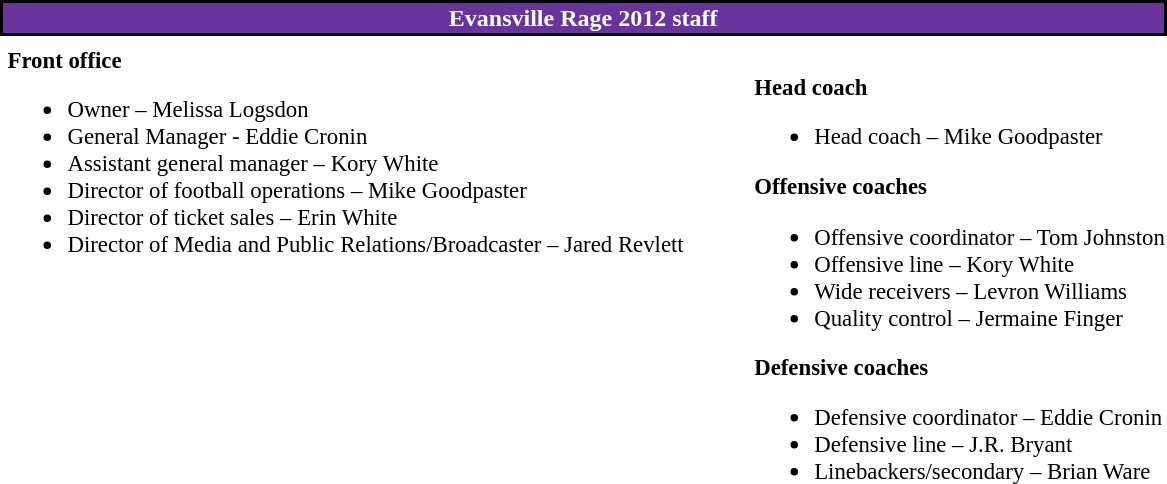<table class="toccolours" style="text-align: left">
<tr>
<th colspan="7" style="background:#69359C; color:white; text-align: center; border:2px solid black;"><strong>Evansville Rage 2012 staff</strong></th>
</tr>
<tr>
<td colspan=7 align="right"></td>
</tr>
<tr>
<td valign="top"></td>
<td style="font-size: 95%;" valign="top"><strong>Front office</strong><br><ul><li>Owner – Melissa Logsdon</li><li>General Manager - Eddie Cronin</li><li>Assistant general manager – Kory White</li><li>Director of football operations – Mike Goodpaster</li><li>Director of ticket sales – Erin White</li><li>Director of Media and Public Relations/Broadcaster – Jared Revlett</li></ul></td>
<td width="35"> </td>
<td valign="top"></td>
<td style="font-size: 95%;" valign="top"><br><strong>Head coach</strong><ul><li>Head coach – Mike Goodpaster</li></ul><strong>Offensive coaches</strong><ul><li>Offensive coordinator – Tom Johnston</li><li>Offensive line – Kory White</li><li>Wide receivers – Levron Williams</li><li>Quality control – Jermaine Finger</li></ul><strong>Defensive coaches</strong><ul><li>Defensive coordinator – Eddie Cronin</li><li>Defensive line – J.R. Bryant</li><li>Linebackers/secondary – Brian Ware</li></ul></td>
</tr>
</table>
